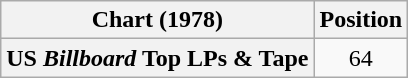<table class="wikitable sortable plainrowheaders" style="text-align:center;">
<tr>
<th scope="col">Chart (1978)</th>
<th scope="col">Position</th>
</tr>
<tr>
<th scope="row">US <em>Billboard</em> Top LPs & Tape</th>
<td>64</td>
</tr>
</table>
